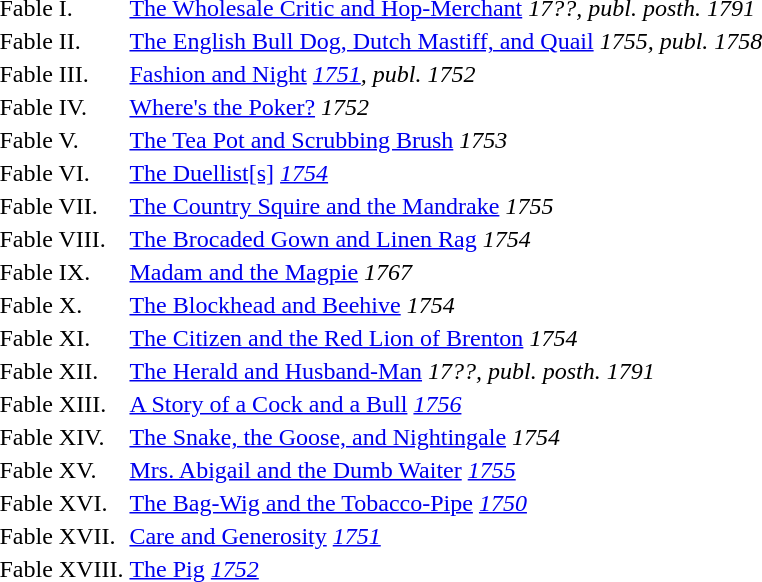<table>
<tr>
<td>Fable I.</td>
<td><a href='#'>The Wholesale Critic and Hop-Merchant</a> <em>17??,  publ. posth. 1791</em></td>
</tr>
<tr>
<td>Fable II.</td>
<td><a href='#'>The English Bull Dog, Dutch Mastiff, and Quail</a>  <em>1755, publ. 1758</em></td>
</tr>
<tr>
<td>Fable III.</td>
<td><a href='#'>Fashion and Night</a>   <em><a href='#'>1751</a>, publ. 1752</em></td>
</tr>
<tr>
<td>Fable IV.</td>
<td><a href='#'>Where's the Poker?</a>  <em>1752</em></td>
</tr>
<tr>
<td>Fable V.</td>
<td><a href='#'>The Tea Pot and Scrubbing Brush</a>  <em>1753</em></td>
</tr>
<tr>
<td>Fable VI.</td>
<td><a href='#'>The Duellist[s]</a>  <em><a href='#'>1754</a></em></td>
</tr>
<tr>
<td>Fable VII.</td>
<td><a href='#'>The Country Squire and the Mandrake</a>    <em>1755</em></td>
</tr>
<tr>
<td>Fable VIII.</td>
<td><a href='#'>The Brocaded Gown and Linen Rag</a>   <em>1754</em></td>
</tr>
<tr>
<td>Fable IX.</td>
<td><a href='#'>Madam and the Magpie</a> <em>1767</em></td>
</tr>
<tr>
<td>Fable X.</td>
<td><a href='#'>The Blockhead and Beehive</a>  <em>1754</em></td>
</tr>
<tr>
<td>Fable XI.</td>
<td><a href='#'>The Citizen and the Red Lion of Brenton</a>   <em>1754</em></td>
</tr>
<tr>
<td>Fable XII.</td>
<td><a href='#'>The Herald and Husband-Man</a> <em>17??,  publ. posth. 1791</em></td>
</tr>
<tr>
<td>Fable XIII.</td>
<td><a href='#'>A Story of a Cock and a Bull</a>   <em><a href='#'>1756</a></em></td>
</tr>
<tr>
<td>Fable XIV.</td>
<td><a href='#'>The Snake, the Goose, and Nightingale</a>   <em>1754</em></td>
</tr>
<tr>
<td>Fable XV.</td>
<td><a href='#'>Mrs. Abigail and the Dumb Waiter</a>    <em><a href='#'>1755</a></em></td>
</tr>
<tr>
<td>Fable XVI.</td>
<td><a href='#'>The Bag-Wig and the Tobacco-Pipe</a> <em><a href='#'>1750</a></em></td>
</tr>
<tr>
<td>Fable XVII.</td>
<td><a href='#'>Care and Generosity</a>  <em><a href='#'>1751</a></em></td>
</tr>
<tr>
<td>Fable XVIII.</td>
<td><a href='#'>The Pig</a>   <em><a href='#'>1752</a></em></td>
</tr>
</table>
